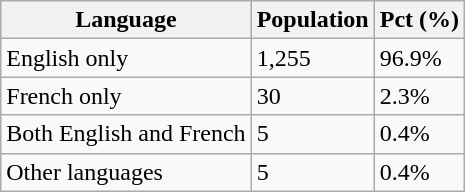<table class="wikitable">
<tr>
<th>Language</th>
<th>Population</th>
<th>Pct (%)</th>
</tr>
<tr>
<td>English only</td>
<td>1,255</td>
<td>96.9%</td>
</tr>
<tr>
<td>French only</td>
<td>30</td>
<td>2.3%</td>
</tr>
<tr>
<td>Both English and French</td>
<td>5</td>
<td>0.4%</td>
</tr>
<tr>
<td>Other languages</td>
<td>5</td>
<td>0.4%</td>
</tr>
</table>
